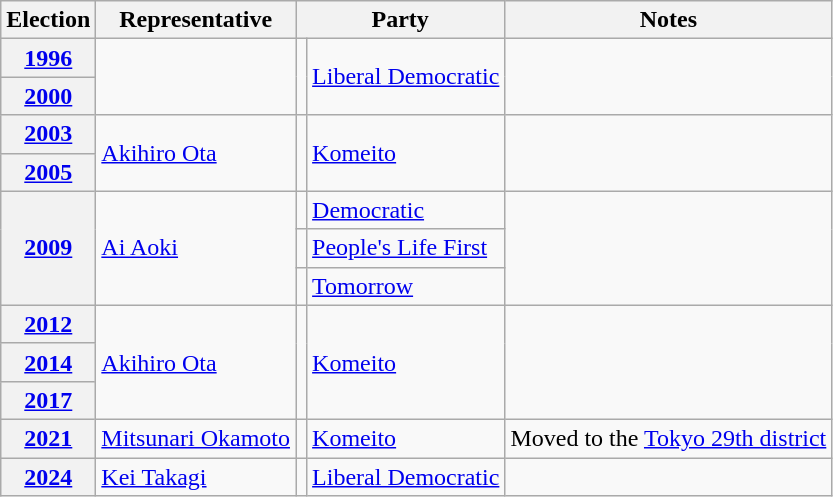<table class=wikitable>
<tr valign=bottom>
<th>Election</th>
<th>Representative</th>
<th colspan="2">Party</th>
<th>Notes</th>
</tr>
<tr>
<th><a href='#'>1996</a></th>
<td rowspan="2"></td>
<td rowspan="2" bgcolor=></td>
<td rowspan="2"><a href='#'>Liberal Democratic</a></td>
<td rowspan="2"></td>
</tr>
<tr>
<th><a href='#'>2000</a></th>
</tr>
<tr>
<th><a href='#'>2003</a></th>
<td rowspan="2"><a href='#'>Akihiro Ota</a></td>
<td rowspan="2" bgcolor=></td>
<td rowspan="2"><a href='#'>Komeito</a></td>
<td rowspan="2"></td>
</tr>
<tr>
<th><a href='#'>2005</a></th>
</tr>
<tr>
<th rowspan="3"><a href='#'>2009</a></th>
<td rowspan="3"><a href='#'>Ai Aoki</a></td>
<td bgcolor=></td>
<td><a href='#'>Democratic</a></td>
<td rowspan="3"></td>
</tr>
<tr>
<td bgcolor=></td>
<td><a href='#'>People's Life First</a></td>
</tr>
<tr>
<td bgcolor=></td>
<td><a href='#'>Tomorrow</a></td>
</tr>
<tr>
<th><a href='#'>2012</a></th>
<td rowspan="3"><a href='#'>Akihiro Ota</a></td>
<td rowspan="3" bgcolor=></td>
<td rowspan="3"><a href='#'>Komeito</a></td>
<td rowspan="3"></td>
</tr>
<tr>
<th><a href='#'>2014</a></th>
</tr>
<tr>
<th><a href='#'>2017</a></th>
</tr>
<tr>
<th><a href='#'>2021</a></th>
<td><a href='#'>Mitsunari Okamoto</a></td>
<td bgcolor=></td>
<td><a href='#'>Komeito</a></td>
<td>Moved to the <a href='#'>Tokyo 29th district</a></td>
</tr>
<tr>
<th><a href='#'>2024</a></th>
<td><a href='#'>Kei Takagi</a></td>
<td bgcolor=></td>
<td><a href='#'>Liberal Democratic</a></td>
<td></td>
</tr>
</table>
